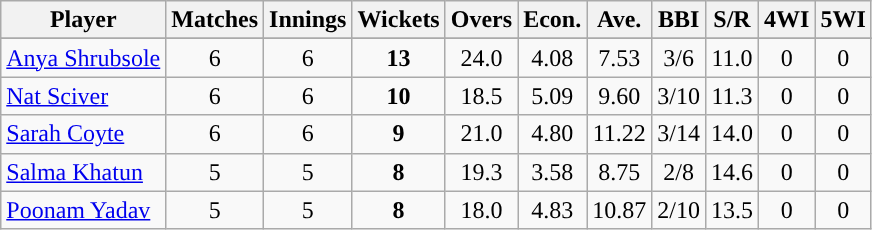<table class="wikitable" style="text-align: center;">
<tr>
<th>Player</th>
<th>Matches</th>
<th>Innings</th>
<th>Wickets</th>
<th>Overs</th>
<th>Econ.</th>
<th>Ave.</th>
<th>BBI</th>
<th>S/R</th>
<th>4WI</th>
<th>5WI</th>
</tr>
<tr>
</tr>
<tr>
<td style="text-align:left"> <a href='#'>Anya Shrubsole</a></td>
<td>6</td>
<td>6</td>
<td><strong>13</strong></td>
<td>24.0</td>
<td>4.08</td>
<td>7.53</td>
<td>3/6</td>
<td>11.0</td>
<td>0</td>
<td>0</td>
</tr>
<tr>
<td style="text-align:left"> <a href='#'>Nat Sciver</a></td>
<td>6</td>
<td>6</td>
<td><strong>10</strong></td>
<td>18.5</td>
<td>5.09</td>
<td>9.60</td>
<td>3/10</td>
<td>11.3</td>
<td>0</td>
<td>0</td>
</tr>
<tr>
<td style="text-align:left"> <a href='#'>Sarah Coyte</a></td>
<td>6</td>
<td>6</td>
<td><strong>9</strong></td>
<td>21.0</td>
<td>4.80</td>
<td>11.22</td>
<td>3/14</td>
<td>14.0</td>
<td>0</td>
<td>0</td>
</tr>
<tr>
<td style="text-align:left"> <a href='#'>Salma Khatun</a></td>
<td>5</td>
<td>5</td>
<td><strong>8</strong></td>
<td>19.3</td>
<td>3.58</td>
<td>8.75</td>
<td>2/8</td>
<td>14.6</td>
<td>0</td>
<td>0</td>
</tr>
<tr>
<td style="text-align:left"> <a href='#'>Poonam Yadav</a></td>
<td>5</td>
<td>5</td>
<td><strong>8</strong></td>
<td>18.0</td>
<td>4.83</td>
<td>10.87</td>
<td>2/10</td>
<td>13.5</td>
<td>0</td>
<td>0</td>
</tr>
</table>
